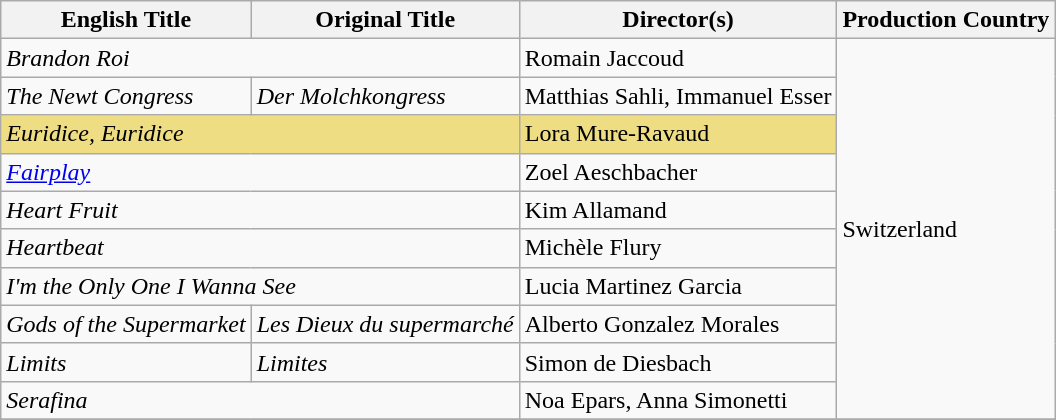<table class="wikitable sortable">
<tr>
<th>English Title</th>
<th>Original Title</th>
<th>Director(s)</th>
<th>Production Country</th>
</tr>
<tr>
<td colspan="2"><em>Brandon Roi</em></td>
<td>Romain Jaccoud</td>
<td rowspan="10">Switzerland</td>
</tr>
<tr>
<td><em>The Newt Congress</em></td>
<td><em>Der Molchkongress</em></td>
<td>Matthias Sahli, Immanuel Esser</td>
</tr>
<tr style="background:#eedd82">
<td colspan="2"><em>Euridice, Euridice</em></td>
<td>Lora Mure-Ravaud</td>
</tr>
<tr>
<td colspan="2"><em><a href='#'>Fairplay</a></em></td>
<td>Zoel Aeschbacher</td>
</tr>
<tr>
<td colspan="2"><em>Heart Fruit</em></td>
<td>Kim Allamand</td>
</tr>
<tr>
<td colspan="2"><em>Heartbeat</em></td>
<td>Michèle Flury</td>
</tr>
<tr>
<td colspan="2"><em>I'm the Only One I Wanna See</em></td>
<td>Lucia Martinez Garcia</td>
</tr>
<tr>
<td><em>Gods of the Supermarket</em></td>
<td><em>Les Dieux du supermarché</em></td>
<td>Alberto Gonzalez Morales</td>
</tr>
<tr>
<td><em>Limits</em></td>
<td><em>Limites</em></td>
<td>Simon de Diesbach</td>
</tr>
<tr>
<td colspan="2"><em>Serafina</em></td>
<td>Noa Epars, Anna Simonetti</td>
</tr>
<tr>
</tr>
</table>
